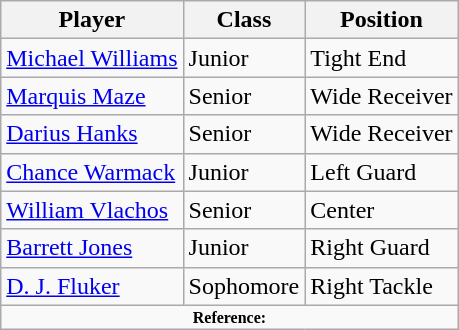<table class="wikitable">
<tr>
<th>Player</th>
<th>Class</th>
<th>Position</th>
</tr>
<tr>
<td><a href='#'>Michael Williams</a></td>
<td>Junior</td>
<td>Tight End</td>
</tr>
<tr>
<td><a href='#'>Marquis Maze</a></td>
<td>Senior</td>
<td>Wide Receiver</td>
</tr>
<tr>
<td><a href='#'>Darius Hanks</a></td>
<td>Senior</td>
<td>Wide Receiver</td>
</tr>
<tr>
<td><a href='#'>Chance Warmack</a></td>
<td>Junior</td>
<td>Left Guard</td>
</tr>
<tr>
<td><a href='#'>William Vlachos</a></td>
<td>Senior</td>
<td>Center</td>
</tr>
<tr>
<td><a href='#'>Barrett Jones</a></td>
<td>Junior</td>
<td>Right Guard</td>
</tr>
<tr>
<td><a href='#'>D. J. Fluker</a></td>
<td>Sophomore</td>
<td>Right Tackle</td>
</tr>
<tr>
<td colspan="3" style="font-size: 8pt" align="center"><strong>Reference:</strong></td>
</tr>
</table>
